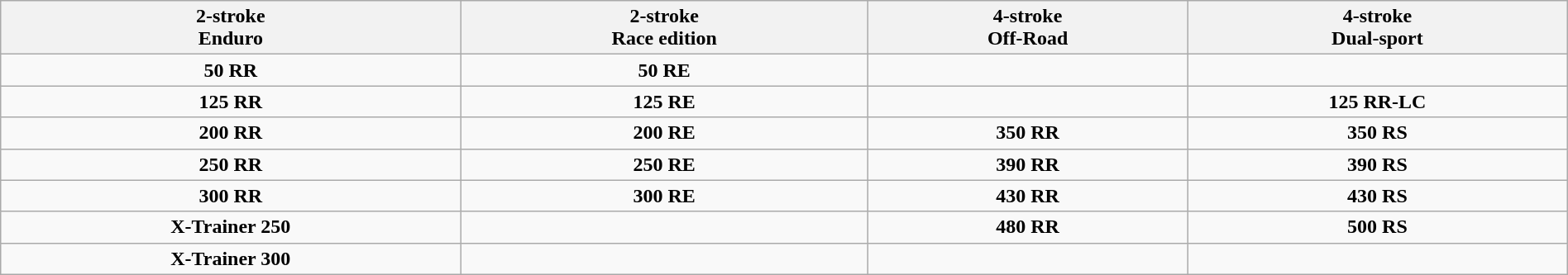<table class="wikitable sortable" style="width:100%;">
<tr>
<th>2-stroke<br>Enduro</th>
<th>2-stroke<br>Race edition</th>
<th>4-stroke<br>Off-Road</th>
<th>4-stroke<br>Dual-sport</th>
</tr>
<tr>
<td align="center"><strong>50 RR</strong></td>
<td align="center"><strong>50 RE</strong></td>
<td></td>
<td></td>
</tr>
<tr>
<td align="center"><strong>125 RR</strong></td>
<td align="center"><strong>125 RE</strong></td>
<td></td>
<td align="center"><strong>125 RR-LC</strong></td>
</tr>
<tr>
<td align="center"><strong>200 RR</strong></td>
<td align="center"><strong>200 RE</strong></td>
<td align="center"><strong>350 RR</strong></td>
<td align="center"><strong>350 RS</strong></td>
</tr>
<tr>
<td align="center"><strong>250 RR</strong></td>
<td align="center"><strong>250 RE</strong></td>
<td align="center"><strong>390 RR</strong></td>
<td align="center"><strong>390 RS</strong></td>
</tr>
<tr>
<td align="center"><strong>300 RR</strong></td>
<td align="center"><strong>300 RE</strong></td>
<td align="center"><strong>430 RR</strong></td>
<td align="center"><strong>430 RS</strong></td>
</tr>
<tr>
<td align="center"><strong>X-Trainer 250</strong></td>
<td></td>
<td align="center"><strong>480 RR</strong></td>
<td align="center"><strong>500 RS</strong></td>
</tr>
<tr>
<td align="center"><strong>X-Trainer 300</strong></td>
<td></td>
<td></td>
<td></td>
</tr>
</table>
